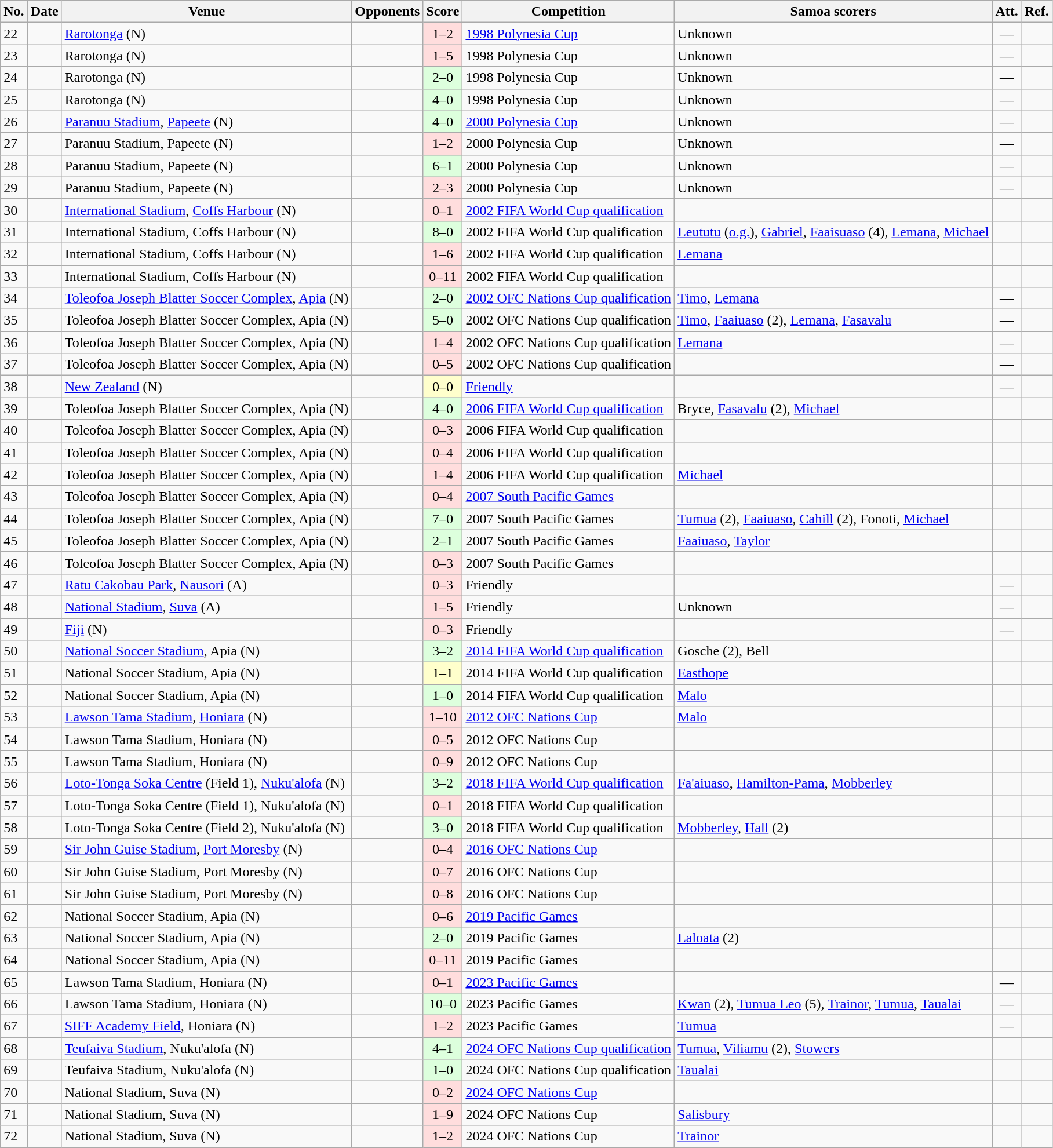<table class="wikitable sortable">
<tr>
<th>No.</th>
<th>Date</th>
<th>Venue</th>
<th>Opponents</th>
<th>Score</th>
<th>Competition</th>
<th class=unsortable>Samoa scorers</th>
<th>Att.</th>
<th class=unsortable>Ref.</th>
</tr>
<tr>
<td>22</td>
<td></td>
<td><a href='#'>Rarotonga</a> (N)</td>
<td></td>
<td align=center bgcolor=#ffdddd>1–2</td>
<td><a href='#'>1998 Polynesia Cup</a></td>
<td>Unknown</td>
<td align=center>—</td>
<td></td>
</tr>
<tr>
<td>23</td>
<td></td>
<td>Rarotonga (N)</td>
<td></td>
<td align=center bgcolor=#ffdddd>1–5</td>
<td>1998 Polynesia Cup</td>
<td>Unknown</td>
<td align=center>—</td>
<td></td>
</tr>
<tr>
<td>24</td>
<td></td>
<td>Rarotonga (N)</td>
<td></td>
<td align=center bgcolor=#ddffdd>2–0</td>
<td>1998 Polynesia Cup</td>
<td>Unknown</td>
<td align=center>—</td>
<td></td>
</tr>
<tr>
<td>25</td>
<td></td>
<td>Rarotonga (N)</td>
<td></td>
<td align=center bgcolor=#ddffdd>4–0</td>
<td>1998 Polynesia Cup</td>
<td>Unknown</td>
<td align=center>—</td>
<td></td>
</tr>
<tr>
<td>26</td>
<td></td>
<td><a href='#'>Paranuu Stadium</a>, <a href='#'>Papeete</a> (N)</td>
<td></td>
<td align=center bgcolor=#ddffdd>4–0</td>
<td><a href='#'>2000 Polynesia Cup</a></td>
<td>Unknown</td>
<td align=center>—</td>
<td></td>
</tr>
<tr>
<td>27</td>
<td></td>
<td>Paranuu Stadium, Papeete (N)</td>
<td></td>
<td align=center bgcolor=#ffdddd>1–2</td>
<td>2000 Polynesia Cup</td>
<td>Unknown</td>
<td align=center>—</td>
<td></td>
</tr>
<tr>
<td>28</td>
<td></td>
<td>Paranuu Stadium, Papeete (N)</td>
<td></td>
<td align=center bgcolor=#ddffdd>6–1</td>
<td>2000 Polynesia Cup</td>
<td>Unknown</td>
<td align=center>—</td>
<td></td>
</tr>
<tr>
<td>29</td>
<td></td>
<td>Paranuu Stadium, Papeete (N)</td>
<td></td>
<td align=center bgcolor=#ffdddd>2–3</td>
<td>2000 Polynesia Cup</td>
<td>Unknown</td>
<td align=center>—</td>
<td></td>
</tr>
<tr>
<td>30</td>
<td></td>
<td><a href='#'>International Stadium</a>, <a href='#'>Coffs Harbour</a> (N)</td>
<td></td>
<td align=center bgcolor=#ffdddd>0–1</td>
<td><a href='#'>2002 FIFA World Cup qualification</a></td>
<td></td>
<td align=center></td>
<td></td>
</tr>
<tr>
<td>31</td>
<td></td>
<td>International Stadium, Coffs Harbour (N)</td>
<td></td>
<td align=center bgcolor=#ddffdd>8–0</td>
<td>2002 FIFA World Cup qualification</td>
<td><a href='#'>Leututu</a> (<a href='#'>o.g.</a>), <a href='#'>Gabriel</a>, <a href='#'>Faaisuaso</a> (4), <a href='#'>Lemana</a>, <a href='#'>Michael</a></td>
<td align=center></td>
<td></td>
</tr>
<tr>
<td>32</td>
<td></td>
<td>International Stadium, Coffs Harbour (N)</td>
<td></td>
<td align=center bgcolor=#ffdddd>1–6</td>
<td>2002 FIFA World Cup qualification</td>
<td><a href='#'>Lemana</a></td>
<td align=center></td>
<td></td>
</tr>
<tr>
<td>33</td>
<td></td>
<td>International Stadium, Coffs Harbour (N)</td>
<td></td>
<td align=center bgcolor=#ffdddd>0–11</td>
<td>2002 FIFA World Cup qualification</td>
<td></td>
<td align=center></td>
<td></td>
</tr>
<tr>
<td>34</td>
<td></td>
<td><a href='#'>Toleofoa Joseph Blatter Soccer Complex</a>, <a href='#'>Apia</a> (N)</td>
<td></td>
<td align=center bgcolor=#ddffdd>2–0</td>
<td><a href='#'>2002 OFC Nations Cup qualification</a></td>
<td><a href='#'>Timo</a>, <a href='#'>Lemana</a></td>
<td align=center>—</td>
<td></td>
</tr>
<tr>
<td>35</td>
<td></td>
<td>Toleofoa Joseph Blatter Soccer Complex, Apia (N)</td>
<td></td>
<td align=center bgcolor=#ddffdd>5–0</td>
<td>2002 OFC Nations Cup qualification</td>
<td><a href='#'>Timo</a>, <a href='#'>Faaiuaso</a> (2), <a href='#'>Lemana</a>, <a href='#'>Fasavalu</a></td>
<td align=center>—</td>
<td></td>
</tr>
<tr>
<td>36</td>
<td></td>
<td>Toleofoa Joseph Blatter Soccer Complex, Apia (N)</td>
<td></td>
<td align=center bgcolor=#ffdddd>1–4</td>
<td>2002 OFC Nations Cup qualification</td>
<td><a href='#'>Lemana</a></td>
<td align=center>—</td>
<td></td>
</tr>
<tr>
<td>37</td>
<td></td>
<td>Toleofoa Joseph Blatter Soccer Complex, Apia (N)</td>
<td></td>
<td align=center bgcolor=#ffdddd>0–5</td>
<td>2002 OFC Nations Cup qualification</td>
<td></td>
<td align=center>—</td>
<td></td>
</tr>
<tr>
<td>38</td>
<td></td>
<td><a href='#'>New Zealand</a> (N)</td>
<td></td>
<td align=center bgcolor=#ffffcc>0–0</td>
<td><a href='#'>Friendly</a></td>
<td></td>
<td align=center>—</td>
<td></td>
</tr>
<tr>
<td>39</td>
<td></td>
<td>Toleofoa Joseph Blatter Soccer Complex, Apia (N)</td>
<td></td>
<td align=center bgcolor=#ddffdd>4–0</td>
<td><a href='#'>2006 FIFA World Cup qualification</a></td>
<td>Bryce, <a href='#'>Fasavalu</a> (2), <a href='#'>Michael</a></td>
<td align=center></td>
<td></td>
</tr>
<tr>
<td>40</td>
<td></td>
<td>Toleofoa Joseph Blatter Soccer Complex, Apia (N)</td>
<td></td>
<td align=center bgcolor=#ffdddd>0–3</td>
<td>2006 FIFA World Cup qualification</td>
<td></td>
<td align=center></td>
<td></td>
</tr>
<tr>
<td>41</td>
<td></td>
<td>Toleofoa Joseph Blatter Soccer Complex, Apia (N)</td>
<td></td>
<td align=center bgcolor=#ffdddd>0–4</td>
<td>2006 FIFA World Cup qualification</td>
<td></td>
<td align=center></td>
<td></td>
</tr>
<tr>
<td>42</td>
<td></td>
<td>Toleofoa Joseph Blatter Soccer Complex, Apia (N)</td>
<td></td>
<td align=center bgcolor=#ffdddd>1–4</td>
<td>2006 FIFA World Cup qualification</td>
<td><a href='#'>Michael</a></td>
<td align=center></td>
<td></td>
</tr>
<tr>
<td>43</td>
<td></td>
<td>Toleofoa Joseph Blatter Soccer Complex, Apia (N)</td>
<td></td>
<td align=center bgcolor=#ffdddd>0–4</td>
<td><a href='#'>2007 South Pacific Games</a></td>
<td></td>
<td align=center></td>
<td></td>
</tr>
<tr>
<td>44</td>
<td></td>
<td>Toleofoa Joseph Blatter Soccer Complex, Apia (N)</td>
<td></td>
<td align=center bgcolor=#ddffdd>7–0</td>
<td>2007 South Pacific Games</td>
<td><a href='#'>Tumua</a> (2), <a href='#'>Faaiuaso</a>, <a href='#'>Cahill</a> (2), Fonoti, <a href='#'>Michael</a></td>
<td align=center></td>
<td></td>
</tr>
<tr>
<td>45</td>
<td></td>
<td>Toleofoa Joseph Blatter Soccer Complex, Apia (N)</td>
<td></td>
<td align=center bgcolor=#ddffdd>2–1</td>
<td>2007 South Pacific Games</td>
<td><a href='#'>Faaiuaso</a>, <a href='#'>Taylor</a></td>
<td align=center></td>
<td></td>
</tr>
<tr>
<td>46</td>
<td></td>
<td>Toleofoa Joseph Blatter Soccer Complex, Apia (N)</td>
<td></td>
<td align=center bgcolor=#ffdddd>0–3</td>
<td>2007 South Pacific Games</td>
<td></td>
<td align=center></td>
<td></td>
</tr>
<tr>
<td>47</td>
<td></td>
<td><a href='#'>Ratu Cakobau Park</a>, <a href='#'>Nausori</a> (A)</td>
<td></td>
<td align=center bgcolor=#ffdddd>0–3</td>
<td>Friendly</td>
<td></td>
<td align=center>—</td>
<td></td>
</tr>
<tr>
<td>48</td>
<td></td>
<td><a href='#'>National Stadium</a>, <a href='#'>Suva</a> (A)</td>
<td></td>
<td align=center bgcolor=#ffdddd>1–5</td>
<td>Friendly</td>
<td>Unknown</td>
<td align=center>—</td>
<td></td>
</tr>
<tr>
<td>49</td>
<td></td>
<td><a href='#'>Fiji</a> (N)</td>
<td></td>
<td align=center bgcolor=#ffdddd>0–3</td>
<td>Friendly</td>
<td></td>
<td align=center>—</td>
<td></td>
</tr>
<tr>
<td>50</td>
<td></td>
<td><a href='#'>National Soccer Stadium</a>, Apia (N)</td>
<td></td>
<td align=center bgcolor=#ddffdd>3–2</td>
<td><a href='#'>2014 FIFA World Cup qualification</a></td>
<td>Gosche (2), Bell</td>
<td align=center></td>
<td></td>
</tr>
<tr>
<td>51</td>
<td></td>
<td>National Soccer Stadium, Apia (N)</td>
<td></td>
<td align=center bgcolor=#ffffcc>1–1</td>
<td>2014 FIFA World Cup qualification</td>
<td><a href='#'>Easthope</a></td>
<td align=center></td>
<td></td>
</tr>
<tr>
<td>52</td>
<td></td>
<td>National Soccer Stadium, Apia (N)</td>
<td></td>
<td align=center bgcolor=#ddffdd>1–0</td>
<td>2014 FIFA World Cup qualification</td>
<td><a href='#'>Malo</a></td>
<td align=center></td>
<td></td>
</tr>
<tr>
<td>53</td>
<td></td>
<td><a href='#'>Lawson Tama Stadium</a>, <a href='#'>Honiara</a> (N)</td>
<td></td>
<td align=center bgcolor=#ffdddd>1–10</td>
<td><a href='#'>2012 OFC Nations Cup</a></td>
<td><a href='#'>Malo</a></td>
<td align=center></td>
<td></td>
</tr>
<tr>
<td>54</td>
<td></td>
<td>Lawson Tama Stadium, Honiara (N)</td>
<td></td>
<td align=center bgcolor=#ffdddd>0–5</td>
<td>2012 OFC Nations Cup</td>
<td></td>
<td align=center></td>
<td></td>
</tr>
<tr>
<td>55</td>
<td></td>
<td>Lawson Tama Stadium, Honiara (N)</td>
<td></td>
<td align=center bgcolor=#ffdddd>0–9</td>
<td>2012 OFC Nations Cup</td>
<td></td>
<td align=center></td>
<td></td>
</tr>
<tr>
<td>56</td>
<td></td>
<td><a href='#'>Loto-Tonga Soka Centre</a> (Field 1), <a href='#'>Nuku'alofa</a> (N)</td>
<td></td>
<td align=center bgcolor=#ddffdd>3–2</td>
<td><a href='#'>2018 FIFA World Cup qualification</a></td>
<td><a href='#'>Fa'aiuaso</a>, <a href='#'>Hamilton-Pama</a>, <a href='#'>Mobberley</a></td>
<td align=center></td>
<td></td>
</tr>
<tr>
<td>57</td>
<td></td>
<td>Loto-Tonga Soka Centre (Field 1), Nuku'alofa (N)</td>
<td></td>
<td align=center bgcolor=#ffdddd>0–1</td>
<td>2018 FIFA World Cup qualification</td>
<td></td>
<td align=center></td>
<td></td>
</tr>
<tr>
<td>58</td>
<td></td>
<td>Loto-Tonga Soka Centre (Field 2), Nuku'alofa (N)</td>
<td></td>
<td align=center bgcolor=#ddffdd>3–0</td>
<td>2018 FIFA World Cup qualification</td>
<td><a href='#'>Mobberley</a>, <a href='#'>Hall</a> (2)</td>
<td align=center></td>
<td></td>
</tr>
<tr>
<td>59</td>
<td></td>
<td><a href='#'>Sir John Guise Stadium</a>, <a href='#'>Port Moresby</a> (N)</td>
<td></td>
<td align=center bgcolor=#ffdddd>0–4</td>
<td><a href='#'>2016 OFC Nations Cup</a></td>
<td></td>
<td align=center></td>
<td></td>
</tr>
<tr>
<td>60</td>
<td></td>
<td>Sir John Guise Stadium, Port Moresby (N)</td>
<td></td>
<td align=center bgcolor=#ffdddd>0–7</td>
<td>2016 OFC Nations Cup</td>
<td></td>
<td align=center></td>
<td></td>
</tr>
<tr>
<td>61</td>
<td></td>
<td>Sir John Guise Stadium, Port Moresby (N)</td>
<td></td>
<td align=center bgcolor=#ffdddd>0–8</td>
<td>2016 OFC Nations Cup</td>
<td></td>
<td align=center></td>
<td></td>
</tr>
<tr>
<td>62</td>
<td></td>
<td>National Soccer Stadium, Apia (N)</td>
<td></td>
<td align=center bgcolor=#ffdddd>0–6</td>
<td><a href='#'>2019 Pacific Games</a></td>
<td></td>
<td align=center></td>
<td></td>
</tr>
<tr>
<td>63</td>
<td></td>
<td>National Soccer Stadium, Apia (N)</td>
<td></td>
<td align=center bgcolor=#ddffdd>2–0</td>
<td>2019 Pacific Games</td>
<td><a href='#'>Laloata</a> (2)</td>
<td align=center></td>
<td></td>
</tr>
<tr>
<td>64</td>
<td></td>
<td>National Soccer Stadium, Apia (N)</td>
<td></td>
<td align=center bgcolor=#ffdddd>0–11</td>
<td>2019 Pacific Games</td>
<td></td>
<td align=center></td>
<td></td>
</tr>
<tr>
<td>65</td>
<td></td>
<td>Lawson Tama Stadium, Honiara (N)</td>
<td></td>
<td align=center bgcolor=#ffdddd>0–1</td>
<td><a href='#'>2023 Pacific Games</a></td>
<td></td>
<td align=center>—</td>
<td></td>
</tr>
<tr>
<td>66</td>
<td></td>
<td>Lawson Tama Stadium, Honiara (N)</td>
<td></td>
<td align=center bgcolor=#ddffdd>10–0</td>
<td>2023 Pacific Games</td>
<td><a href='#'>Kwan</a> (2), <a href='#'>Tumua Leo</a> (5), <a href='#'>Trainor</a>, <a href='#'>Tumua</a>, <a href='#'>Taualai</a></td>
<td align=center>—</td>
<td></td>
</tr>
<tr>
<td>67</td>
<td></td>
<td><a href='#'>SIFF Academy Field</a>, Honiara (N)</td>
<td></td>
<td align=center bgcolor=#ffdddd>1–2</td>
<td>2023 Pacific Games</td>
<td><a href='#'>Tumua</a></td>
<td align=center>—</td>
<td></td>
</tr>
<tr>
<td>68</td>
<td></td>
<td><a href='#'>Teufaiva Stadium</a>, Nuku'alofa (N)</td>
<td></td>
<td align=center bgcolor=#ddffdd>4–1</td>
<td><a href='#'>2024 OFC Nations Cup qualification</a></td>
<td><a href='#'>Tumua</a>, <a href='#'>Viliamu</a> (2), <a href='#'>Stowers</a></td>
<td align=center></td>
<td></td>
</tr>
<tr>
<td>69</td>
<td></td>
<td>Teufaiva Stadium, Nuku'alofa (N)</td>
<td></td>
<td align=center bgcolor=#ddffdd>1–0</td>
<td>2024 OFC Nations Cup qualification</td>
<td><a href='#'>Taualai</a></td>
<td align=center></td>
<td></td>
</tr>
<tr>
<td>70</td>
<td></td>
<td>National Stadium, Suva (N)</td>
<td></td>
<td align=center bgcolor=#ffdddd>0–2</td>
<td><a href='#'>2024 OFC Nations Cup</a></td>
<td></td>
<td align=center></td>
<td></td>
</tr>
<tr>
<td>71</td>
<td></td>
<td>National Stadium, Suva (N)</td>
<td></td>
<td align=center bgcolor=#ffdddd>1–9</td>
<td>2024 OFC Nations Cup</td>
<td><a href='#'>Salisbury</a></td>
<td align=center></td>
<td></td>
</tr>
<tr>
<td>72</td>
<td></td>
<td>National Stadium, Suva (N)</td>
<td></td>
<td align=center bgcolor=#ffdddd>1–2</td>
<td>2024 OFC Nations Cup</td>
<td><a href='#'>Trainor</a></td>
<td align=center></td>
<td></td>
</tr>
</table>
